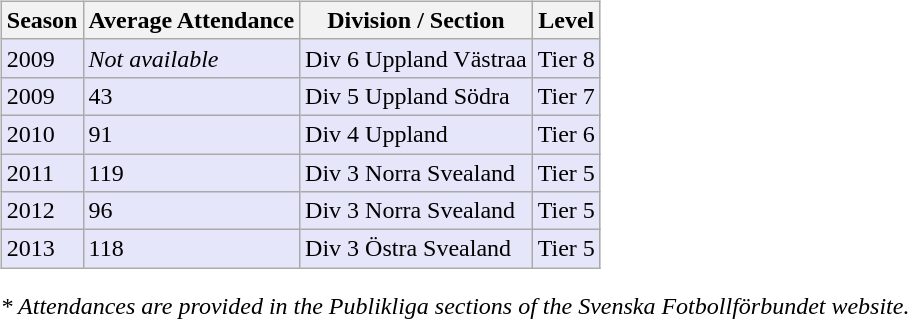<table>
<tr>
<td valign="top" width=0%><br><table class="wikitable">
<tr style="background:#f0f6fa;">
<th><strong>Season</strong></th>
<th><strong>Average Attendance</strong></th>
<th><strong>Division / Section</strong></th>
<th><strong>Level</strong></th>
</tr>
<tr>
<td style="background:#E6E6FA;">2009</td>
<td style="background:#E6E6FA;"><em>Not available</em></td>
<td style="background:#E6E6FA;">Div 6 Uppland Västraa</td>
<td style="background:#E6E6FA;">Tier 8</td>
</tr>
<tr>
<td style="background:#E6E6FA;">2009</td>
<td style="background:#E6E6FA;">43</td>
<td style="background:#E6E6FA;">Div 5 Uppland Södra</td>
<td style="background:#E6E6FA;">Tier 7</td>
</tr>
<tr>
<td style="background:#E6E6FA;">2010</td>
<td style="background:#E6E6FA;">91</td>
<td style="background:#E6E6FA;">Div 4 Uppland</td>
<td style="background:#E6E6FA;">Tier 6</td>
</tr>
<tr>
<td style="background:#E6E6FA;">2011</td>
<td style="background:#E6E6FA;">119</td>
<td style="background:#E6E6FA;">Div 3 Norra Svealand</td>
<td style="background:#E6E6FA;">Tier 5</td>
</tr>
<tr>
<td style="background:#E6E6FA;">2012</td>
<td style="background:#E6E6FA;">96</td>
<td style="background:#E6E6FA;">Div 3 Norra Svealand</td>
<td style="background:#E6E6FA;">Tier 5</td>
</tr>
<tr>
<td style="background:#E6E6FA;">2013</td>
<td style="background:#E6E6FA;">118</td>
<td style="background:#E6E6FA;">Div 3 Östra Svealand</td>
<td style="background:#E6E6FA;">Tier 5</td>
</tr>
</table>
<em>* Attendances are provided in the Publikliga sections of the Svenska Fotbollförbundet website.</em> </td>
</tr>
</table>
